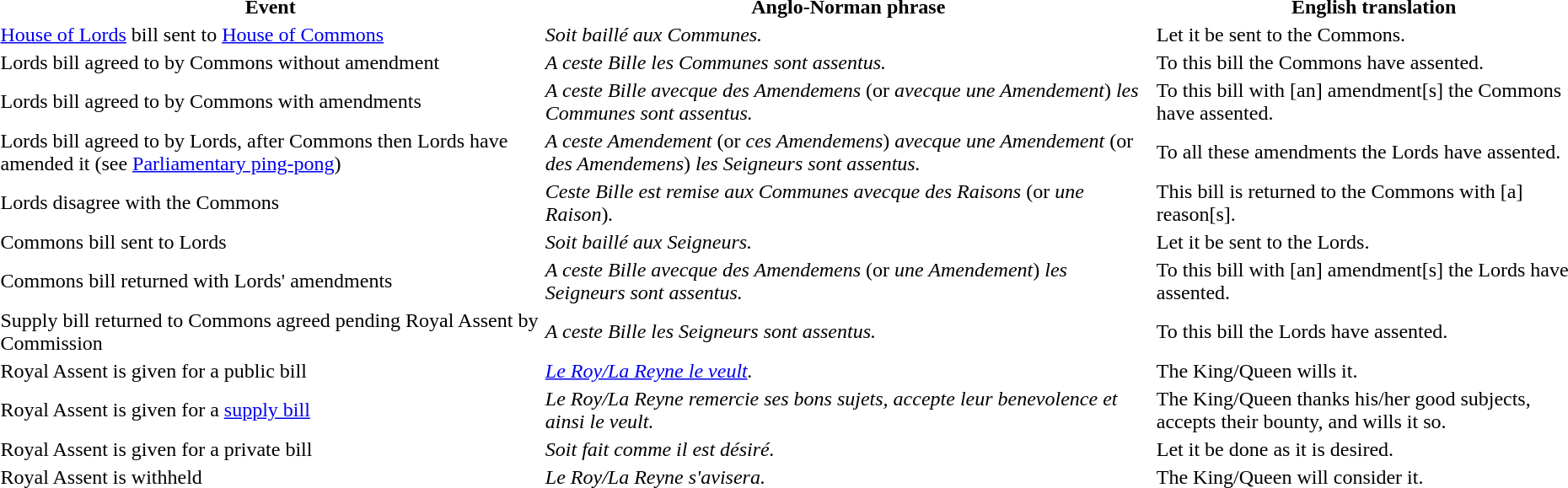<table>
<tr>
<th>Event</th>
<th>Anglo-Norman phrase</th>
<th>English translation</th>
</tr>
<tr>
<td><a href='#'>House of Lords</a> bill sent to <a href='#'>House of Commons</a></td>
<td><em>Soit baillé aux Communes.</em></td>
<td>Let it be sent to the Commons.</td>
</tr>
<tr>
<td>Lords bill agreed to by Commons without amendment</td>
<td><em>A ceste Bille les Communes sont assentus.</em></td>
<td>To this bill the Commons have assented.</td>
</tr>
<tr>
<td>Lords bill agreed to by Commons with amendments</td>
<td><em>A ceste Bille avecque des Amendemens</em> (or <em>avecque une Amendement</em>) <em>les Communes sont assentus.</em></td>
<td>To this bill with [an] amendment[s] the Commons have assented.</td>
</tr>
<tr>
<td>Lords bill agreed to by Lords, after Commons then Lords have amended it (see <a href='#'>Parliamentary ping-pong</a>)</td>
<td><em>A ceste Amendement</em> (or <em>ces Amendemens</em>) <em>avecque une Amendement</em> (or <em>des Amendemens</em>) <em>les Seigneurs sont assentus.</em></td>
<td>To all these amendments the Lords have assented.</td>
</tr>
<tr>
<td>Lords disagree with the Commons</td>
<td><em>Ceste Bille est remise aux Communes avecque des Raisons</em> (or <em>une Raison</em>)<em>.</em></td>
<td>This bill is returned to the Commons with [a] reason[s].</td>
</tr>
<tr>
<td>Commons bill sent to Lords</td>
<td><em>Soit baillé aux Seigneurs.</em></td>
<td>Let it be sent to the Lords.</td>
</tr>
<tr>
<td>Commons bill returned with Lords' amendments</td>
<td><em>A ceste Bille avecque des Amendemens</em> (or <em>une Amendement</em>) <em>les Seigneurs sont assentus.</em></td>
<td>To this bill with [an] amendment[s] the Lords have assented.</td>
</tr>
<tr>
<td>Supply bill returned to Commons agreed pending Royal Assent by Commission</td>
<td><em>A ceste Bille les Seigneurs sont assentus.</em></td>
<td>To this bill the Lords have assented.</td>
</tr>
<tr>
<td>Royal Assent is given for a public bill</td>
<td><em><a href='#'>Le Roy/La Reyne le veult</a>.</em></td>
<td>The King/Queen wills it.</td>
</tr>
<tr>
<td>Royal Assent is given for a <a href='#'>supply bill</a></td>
<td><em>Le Roy/La Reyne remercie ses bons sujets, accepte leur benevolence et ainsi le veult.</em></td>
<td>The King/Queen thanks his/her good subjects, accepts their bounty, and wills it so.</td>
</tr>
<tr>
<td>Royal Assent is given for a private bill</td>
<td><em>Soit fait comme il est désiré.</em></td>
<td>Let it be done as it is desired.</td>
</tr>
<tr>
<td>Royal Assent is withheld</td>
<td><em>Le Roy/La Reyne s'avisera.</em></td>
<td>The King/Queen will consider it.</td>
</tr>
</table>
